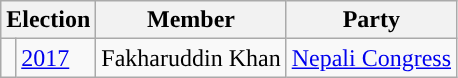<table class="wikitable">
<tr>
<th colspan="2">Election</th>
<th>Member</th>
<th>Party</th>
</tr>
<tr>
<td style="background-color:"></td>
<td><a href='#'>2017</a></td>
<td>Fakharuddin Khan</td>
<td><a href='#'>Nepali Congress</a></td>
</tr>
</table>
